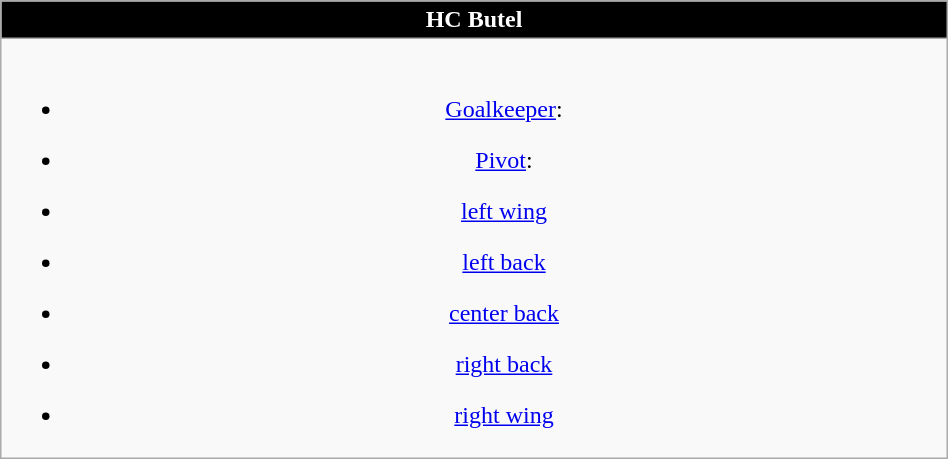<table class="wikitable" style="font-size:100%; text-align:center;" width=50%>
<tr>
<th colspan=5 style="background-color:#000000;color:white;text-align:center;"> HC Butel</th>
</tr>
<tr>
<td><br>
<ul><li><a href='#'>Goalkeeper</a>:</li></ul><ul><li><a href='#'>Pivot</a>:</li></ul><ul><li><a href='#'>left wing</a></li></ul><ul><li><a href='#'>left back</a></li></ul><ul><li><a href='#'>center back</a></li></ul><ul><li><a href='#'>right back</a></li></ul><ul><li><a href='#'>right wing</a></li></ul></td>
</tr>
</table>
